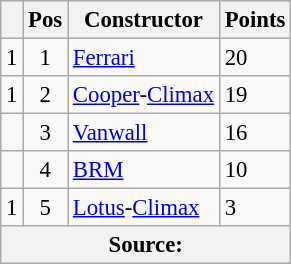<table class="wikitable" style="font-size: 95%;">
<tr>
<th></th>
<th>Pos</th>
<th>Constructor</th>
<th>Points</th>
</tr>
<tr>
<td align="left"> 1</td>
<td align="center">1</td>
<td> <a href='#'>Ferrari</a></td>
<td align="left">20</td>
</tr>
<tr>
<td align="left"> 1</td>
<td align="center">2</td>
<td> <a href='#'>Cooper</a>-<a href='#'>Climax</a></td>
<td align="left">19</td>
</tr>
<tr>
<td align="left"></td>
<td align="center">3</td>
<td> <a href='#'>Vanwall</a></td>
<td align="left">16</td>
</tr>
<tr>
<td align="left"></td>
<td align="center">4</td>
<td> <a href='#'>BRM</a></td>
<td align="left">10</td>
</tr>
<tr>
<td align="left"> 1</td>
<td align="center">5</td>
<td> <a href='#'>Lotus</a>-<a href='#'>Climax</a></td>
<td align="left">3</td>
</tr>
<tr>
<th colspan=4>Source:</th>
</tr>
</table>
